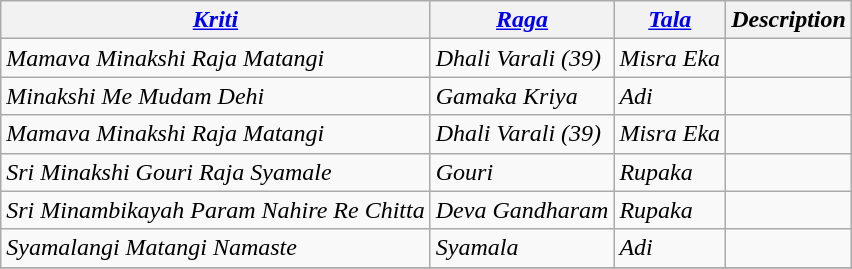<table class="wikitable">
<tr>
<th><em><a href='#'>Kriti</a></em></th>
<th><em><a href='#'>Raga</a></em></th>
<th><em><a href='#'>Tala</a></em></th>
<th><em>Description</em></th>
</tr>
<tr>
<td><em>Mamava Minakshi Raja Matangi</em></td>
<td><em>Dhali Varali (39)</em></td>
<td><em>Misra Eka</em></td>
<td></td>
</tr>
<tr>
<td><em>Minakshi Me Mudam Dehi</em></td>
<td><em>Gamaka Kriya</em></td>
<td><em>Adi</em></td>
<td></td>
</tr>
<tr>
<td><em>Mamava Minakshi Raja Matangi</em></td>
<td><em>Dhali Varali (39)</em></td>
<td><em>Misra Eka</em></td>
<td></td>
</tr>
<tr>
<td><em>Sri Minakshi Gouri Raja Syamale</em></td>
<td><em>Gouri</em></td>
<td><em>Rupaka</em></td>
<td></td>
</tr>
<tr>
<td><em>Sri Minambikayah Param Nahire Re Chitta</em></td>
<td><em>Deva Gandharam</em></td>
<td><em>Rupaka</em></td>
<td></td>
</tr>
<tr>
<td><em>Syamalangi Matangi Namaste</em></td>
<td><em>Syamala</em></td>
<td><em>Adi</em></td>
<td></td>
</tr>
<tr>
</tr>
</table>
